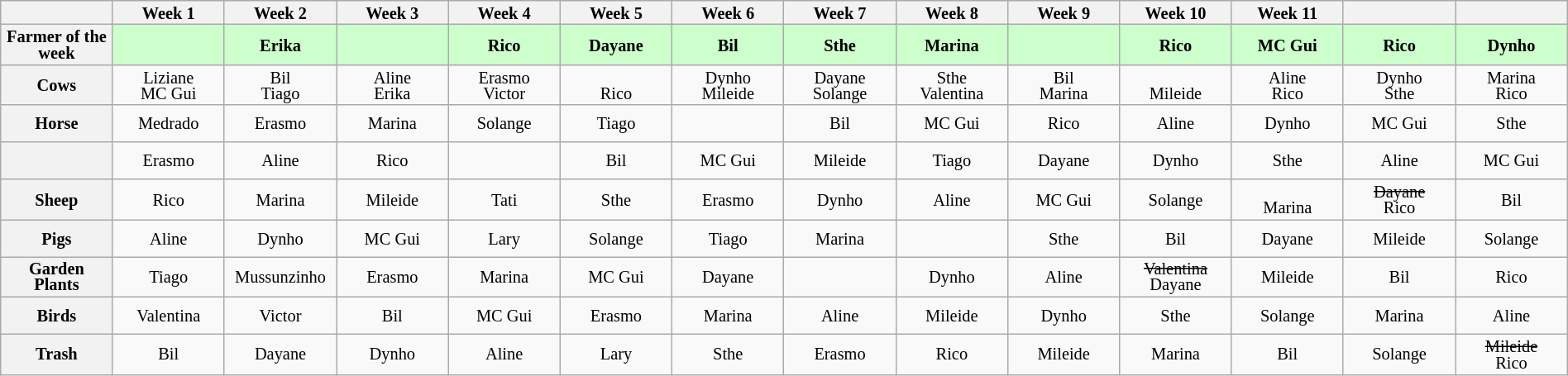<table class="wikitable" style="text-align:center; font-size:85%; width:100%; line-height:13px;">
<tr>
<th width="6.6%"></th>
<th width="6.6%">Week 1</th>
<th width="6.6%">Week 2</th>
<th width="6.6%">Week 3</th>
<th width="6.6%">Week 4</th>
<th width="6.6%">Week 5</th>
<th width="6.6%">Week 6</th>
<th width="6.6%">Week 7</th>
<th width="6.6%">Week 8</th>
<th width="6.6%">Week 9</th>
<th width="6.6%">Week 10</th>
<th width="6.6%">Week 11</th>
<th width="6.6%"></th>
<th width="6.6%"></th>
</tr>
<tr style="height:30px">
<th>Farmer of the week</th>
<td bgcolor="CCFFCC"><strong></strong></td>
<td bgcolor="CCFFCC"><strong>Erika</strong></td>
<td bgcolor="CCFFCC"><strong></strong></td>
<td bgcolor="CCFFCC"><strong>Rico</strong></td>
<td bgcolor="CCFFCC"><strong>Dayane</strong></td>
<td bgcolor="CCFFCC"><strong>Bil</strong></td>
<td bgcolor="CCFFCC"><strong>Sthe</strong></td>
<td bgcolor="CCFFCC"><strong>Marina</strong></td>
<td bgcolor="CCFFCC"><strong></strong></td>
<td bgcolor="CCFFCC"><strong>Rico</strong></td>
<td bgcolor="CCFFCC"><strong>MC Gui</strong></td>
<td bgcolor="CCFFCC"><strong>Rico</strong></td>
<td bgcolor="CCFFCC"><strong>Dynho</strong></td>
</tr>
<tr style="height:30px">
<th>Cows</th>
<td>Liziane<br>MC Gui</td>
<td>Bil<br>Tiago</td>
<td>Aline<br>Erika</td>
<td>Erasmo<br>Victor</td>
<td><br>Rico</td>
<td>Dynho<br>Mileide</td>
<td>Dayane<br>Solange</td>
<td>Sthe<br>Valentina</td>
<td>Bil<br>Marina</td>
<td><br>Mileide</td>
<td>Aline<br>Rico</td>
<td>Dynho<br>Sthe</td>
<td>Marina<br>Rico</td>
</tr>
<tr style="height:30px">
<th>Horse</th>
<td>Medrado</td>
<td>Erasmo</td>
<td>Marina</td>
<td>Solange</td>
<td>Tiago</td>
<td></td>
<td>Bil</td>
<td>MC Gui</td>
<td>Rico</td>
<td>Aline</td>
<td>Dynho</td>
<td>MC Gui</td>
<td>Sthe</td>
</tr>
<tr style="height:30px">
<th></th>
<td>Erasmo</td>
<td>Aline</td>
<td>Rico</td>
<td></td>
<td>Bil</td>
<td>MC Gui</td>
<td>Mileide</td>
<td>Tiago</td>
<td>Dayane</td>
<td>Dynho</td>
<td>Sthe</td>
<td>Aline</td>
<td>MC Gui</td>
</tr>
<tr style="height:30px">
<th>Sheep</th>
<td>Rico</td>
<td>Marina</td>
<td>Mileide</td>
<td>Tati</td>
<td>Sthe</td>
<td>Erasmo</td>
<td>Dynho</td>
<td>Aline</td>
<td>MC Gui</td>
<td>Solange</td>
<td><s></s><br>Marina</td>
<td><s>Dayane</s><br>Rico</td>
<td>Bil</td>
</tr>
<tr style="height:30px">
<th>Pigs</th>
<td>Aline</td>
<td>Dynho</td>
<td>MC Gui</td>
<td>Lary</td>
<td>Solange</td>
<td>Tiago</td>
<td>Marina</td>
<td></td>
<td>Sthe</td>
<td>Bil</td>
<td>Dayane</td>
<td>Mileide</td>
<td>Solange</td>
</tr>
<tr style="height:30px">
<th>Garden<br>Plants</th>
<td>Tiago</td>
<td>Mussunzinho</td>
<td>Erasmo</td>
<td>Marina</td>
<td>MC Gui</td>
<td>Dayane</td>
<td></td>
<td>Dynho</td>
<td>Aline</td>
<td><s>Valentina</s><br>Dayane</td>
<td>Mileide</td>
<td>Bil</td>
<td>Rico</td>
</tr>
<tr style="height:30px">
<th>Birds</th>
<td>Valentina</td>
<td>Victor</td>
<td>Bil</td>
<td>MC Gui</td>
<td>Erasmo</td>
<td>Marina</td>
<td>Aline</td>
<td>Mileide</td>
<td>Dynho</td>
<td>Sthe</td>
<td>Solange</td>
<td>Marina</td>
<td>Aline</td>
</tr>
<tr style="height:30px">
<th>Trash</th>
<td>Bil</td>
<td>Dayane</td>
<td>Dynho</td>
<td>Aline</td>
<td>Lary</td>
<td>Sthe</td>
<td>Erasmo</td>
<td>Rico</td>
<td>Mileide</td>
<td>Marina</td>
<td>Bil</td>
<td>Solange</td>
<td><s>Mileide</s><br>Rico</td>
</tr>
</table>
